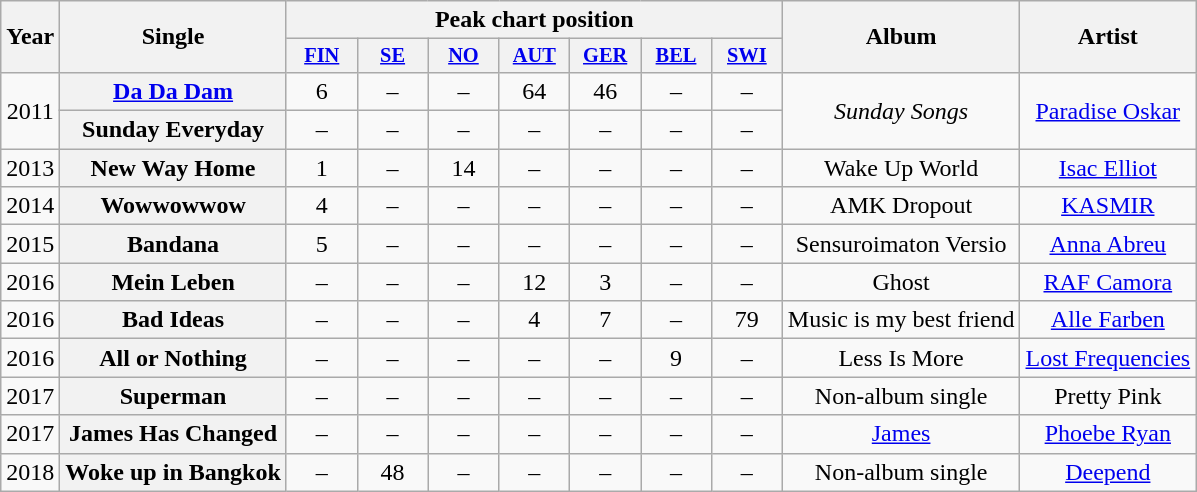<table class="wikitable plainrowheaders" style="text-align:center;" border="1">
<tr>
<th scope="col" rowspan="2">Year</th>
<th scope="col" rowspan="2">Single</th>
<th colspan="7" scope="col">Peak chart position</th>
<th scope="col" rowspan="2">Album</th>
<th scope="col" rowspan="2">Artist</th>
</tr>
<tr>
<th scope="col" style="width:3em;font-size:85%;"><a href='#'>FIN</a><br></th>
<th scope="col" style="width:3em;font-size:85%;"><a href='#'>SE</a><br></th>
<th scope="col" style="width:3em;font-size:85%;"><a href='#'><strong>NO</strong></a><br></th>
<th scope="col" style="width:3em;font-size:85%;"><a href='#'>AUT</a><br></th>
<th scope="col" style="width:3em;font-size:85%;"><a href='#'>GER</a><br></th>
<th scope="col" style="width:3em;font-size:85%;"><a href='#'>BEL</a><br></th>
<th scope="col" style="width:3em;font-size:85%;"><a href='#'>SWI</a><br></th>
</tr>
<tr>
<td rowspan="2">2011</td>
<th scope="row"><a href='#'>Da Da Dam</a></th>
<td>6</td>
<td>–</td>
<td>–</td>
<td>64</td>
<td>46</td>
<td>–</td>
<td>–</td>
<td rowspan="2"><em>Sunday Songs</em></td>
<td rowspan="2"><a href='#'>Paradise Oskar</a></td>
</tr>
<tr>
<th scope="row">Sunday Everyday</th>
<td>–</td>
<td>–</td>
<td>–</td>
<td>–</td>
<td>–</td>
<td>–</td>
<td>–</td>
</tr>
<tr>
<td rowspan="1">2013</td>
<th scope="row">New Way Home</th>
<td>1</td>
<td>–</td>
<td>14</td>
<td>–</td>
<td>–</td>
<td>–</td>
<td>–</td>
<td rowspan="1">Wake Up World</td>
<td rowspan="1"><a href='#'>Isac Elliot</a></td>
</tr>
<tr>
<td rowspan="1">2014</td>
<th scope="row">Wowwowwow</th>
<td>4</td>
<td>–</td>
<td>–</td>
<td>–</td>
<td>–</td>
<td>–</td>
<td>–</td>
<td rowspan="1">AMK Dropout</td>
<td rowspan="1"><a href='#'>KASMIR</a></td>
</tr>
<tr>
<td rowspan="1">2015</td>
<th scope="row">Bandana</th>
<td>5</td>
<td>–</td>
<td>–</td>
<td>–</td>
<td>–</td>
<td>–</td>
<td>–</td>
<td rowspan="1">Sensuroimaton Versio</td>
<td rowspan="1"><a href='#'>Anna Abreu</a></td>
</tr>
<tr>
<td rowspan="1">2016</td>
<th scope="row">Mein Leben</th>
<td>–</td>
<td>–</td>
<td>–</td>
<td>12</td>
<td>3</td>
<td>–</td>
<td>–</td>
<td rowspan="1">Ghost</td>
<td rowspan="1"><a href='#'>RAF Camora</a></td>
</tr>
<tr>
<td rowspan="1">2016</td>
<th scope="row">Bad Ideas</th>
<td>–</td>
<td>–</td>
<td>–</td>
<td>4</td>
<td>7</td>
<td>–</td>
<td>79</td>
<td rowspan="1">Music is my best friend</td>
<td rowspan="1"><a href='#'>Alle Farben</a></td>
</tr>
<tr>
<td rowspan="1">2016</td>
<th scope="row">All or Nothing</th>
<td>–</td>
<td>–</td>
<td>–</td>
<td>–</td>
<td>–</td>
<td>9</td>
<td>–</td>
<td rowspan="1">Less Is More</td>
<td rowspan="1"><a href='#'>Lost Frequencies</a></td>
</tr>
<tr>
<td>2017</td>
<th scope="row">Superman</th>
<td>–</td>
<td>–</td>
<td>–</td>
<td>–</td>
<td>–</td>
<td>–</td>
<td>–</td>
<td>Non-album single</td>
<td>Pretty Pink</td>
</tr>
<tr>
<td>2017</td>
<th scope="row">James Has Changed</th>
<td>–</td>
<td>–</td>
<td>–</td>
<td>–</td>
<td>–</td>
<td>–</td>
<td>–</td>
<td><a href='#'>James</a></td>
<td><a href='#'>Phoebe Ryan</a></td>
</tr>
<tr>
<td>2018</td>
<th scope="row">Woke up in Bangkok</th>
<td>–</td>
<td>48</td>
<td>–</td>
<td>–</td>
<td>–</td>
<td>–</td>
<td>–</td>
<td>Non-album single</td>
<td><a href='#'>Deepend</a></td>
</tr>
</table>
